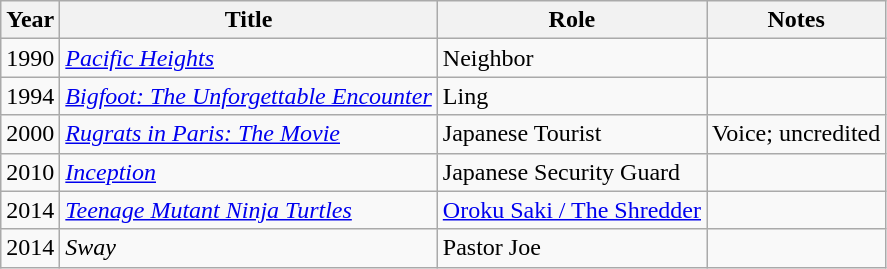<table class="wikitable sortable">
<tr>
<th>Year</th>
<th>Title</th>
<th>Role</th>
<th>Notes</th>
</tr>
<tr>
<td>1990</td>
<td><em><a href='#'>Pacific Heights</a></em></td>
<td>Neighbor</td>
<td></td>
</tr>
<tr>
<td>1994</td>
<td><em><a href='#'>Bigfoot: The Unforgettable Encounter</a></em></td>
<td>Ling</td>
<td></td>
</tr>
<tr>
<td>2000</td>
<td><em><a href='#'>Rugrats in Paris: The Movie</a></em></td>
<td>Japanese Tourist</td>
<td>Voice; uncredited</td>
</tr>
<tr>
<td>2010</td>
<td><em><a href='#'>Inception</a></em></td>
<td>Japanese Security Guard</td>
<td></td>
</tr>
<tr>
<td>2014</td>
<td><em><a href='#'>Teenage Mutant Ninja Turtles</a></em></td>
<td><a href='#'>Oroku Saki / The Shredder</a></td>
<td></td>
</tr>
<tr>
<td>2014</td>
<td><em>Sway</em></td>
<td>Pastor Joe</td>
<td></td>
</tr>
</table>
